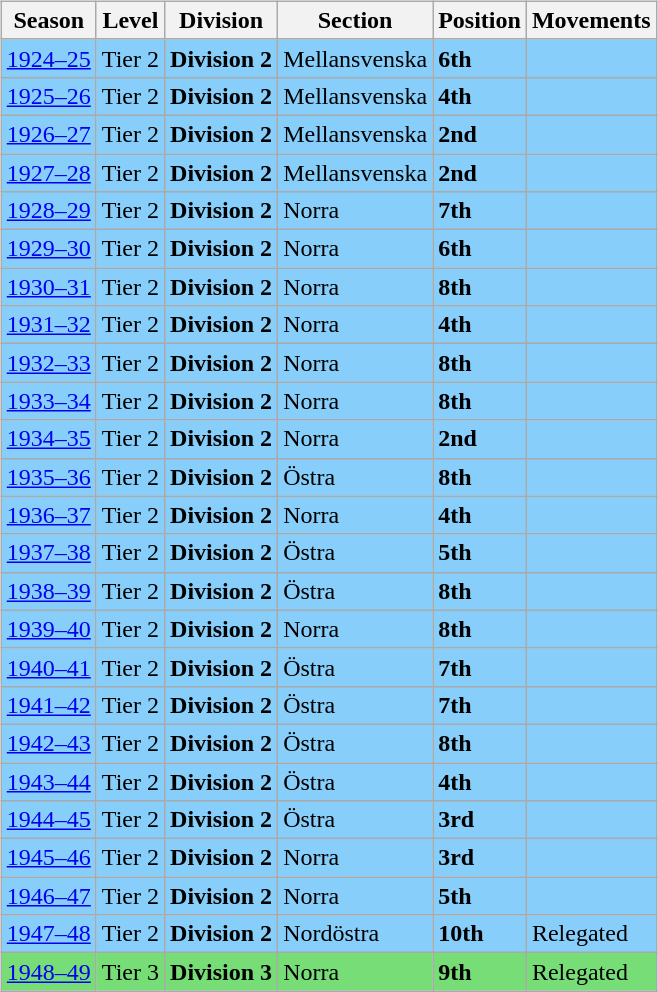<table>
<tr>
<td valign="top" width=0%><br><table class="wikitable">
<tr style="background:#f0f6fa;">
<th><strong>Season</strong></th>
<th><strong>Level</strong></th>
<th><strong>Division</strong></th>
<th><strong>Section</strong></th>
<th><strong>Position</strong></th>
<th><strong>Movements</strong></th>
</tr>
<tr>
<td style="background:#87CEFA;"><a href='#'>1924–25</a></td>
<td style="background:#87CEFA;">Tier 2</td>
<td style="background:#87CEFA;"><strong>Division 2</strong></td>
<td style="background:#87CEFA;">Mellansvenska</td>
<td style="background:#87CEFA;"><strong>6th</strong></td>
<td style="background:#87CEFA;"></td>
</tr>
<tr>
<td style="background:#87CEFA;"><a href='#'>1925–26</a></td>
<td style="background:#87CEFA;">Tier 2</td>
<td style="background:#87CEFA;"><strong>Division 2</strong></td>
<td style="background:#87CEFA;">Mellansvenska</td>
<td style="background:#87CEFA;"><strong>4th</strong></td>
<td style="background:#87CEFA;"></td>
</tr>
<tr>
<td style="background:#87CEFA;"><a href='#'>1926–27</a></td>
<td style="background:#87CEFA;">Tier 2</td>
<td style="background:#87CEFA;"><strong>Division 2</strong></td>
<td style="background:#87CEFA;">Mellansvenska</td>
<td style="background:#87CEFA;"><strong>2nd</strong></td>
<td style="background:#87CEFA;"></td>
</tr>
<tr>
<td style="background:#87CEFA;"><a href='#'>1927–28</a></td>
<td style="background:#87CEFA;">Tier 2</td>
<td style="background:#87CEFA;"><strong>Division 2</strong></td>
<td style="background:#87CEFA;">Mellansvenska</td>
<td style="background:#87CEFA;"><strong>2nd</strong></td>
<td style="background:#87CEFA;"></td>
</tr>
<tr>
<td style="background:#87CEFA;"><a href='#'>1928–29</a></td>
<td style="background:#87CEFA;">Tier 2</td>
<td style="background:#87CEFA;"><strong>Division 2</strong></td>
<td style="background:#87CEFA;">Norra</td>
<td style="background:#87CEFA;"><strong>7th</strong></td>
<td style="background:#87CEFA;"></td>
</tr>
<tr>
<td style="background:#87CEFA;"><a href='#'>1929–30</a></td>
<td style="background:#87CEFA;">Tier 2</td>
<td style="background:#87CEFA;"><strong>Division 2</strong></td>
<td style="background:#87CEFA;">Norra</td>
<td style="background:#87CEFA;"><strong>6th</strong></td>
<td style="background:#87CEFA;"></td>
</tr>
<tr>
<td style="background:#87CEFA;"><a href='#'>1930–31</a></td>
<td style="background:#87CEFA;">Tier 2</td>
<td style="background:#87CEFA;"><strong>Division 2</strong></td>
<td style="background:#87CEFA;">Norra</td>
<td style="background:#87CEFA;"><strong>8th</strong></td>
<td style="background:#87CEFA;"></td>
</tr>
<tr>
<td style="background:#87CEFA;"><a href='#'>1931–32</a></td>
<td style="background:#87CEFA;">Tier 2</td>
<td style="background:#87CEFA;"><strong>Division 2</strong></td>
<td style="background:#87CEFA;">Norra</td>
<td style="background:#87CEFA;"><strong>4th</strong></td>
<td style="background:#87CEFA;"></td>
</tr>
<tr>
<td style="background:#87CEFA;"><a href='#'>1932–33</a></td>
<td style="background:#87CEFA;">Tier 2</td>
<td style="background:#87CEFA;"><strong>Division 2</strong></td>
<td style="background:#87CEFA;">Norra</td>
<td style="background:#87CEFA;"><strong>8th</strong></td>
<td style="background:#87CEFA;"></td>
</tr>
<tr>
<td style="background:#87CEFA;"><a href='#'>1933–34</a></td>
<td style="background:#87CEFA;">Tier 2</td>
<td style="background:#87CEFA;"><strong>Division 2</strong></td>
<td style="background:#87CEFA;">Norra</td>
<td style="background:#87CEFA;"><strong>8th</strong></td>
<td style="background:#87CEFA;"></td>
</tr>
<tr>
<td style="background:#87CEFA;"><a href='#'>1934–35</a></td>
<td style="background:#87CEFA;">Tier 2</td>
<td style="background:#87CEFA;"><strong>Division 2</strong></td>
<td style="background:#87CEFA;">Norra</td>
<td style="background:#87CEFA;"><strong>2nd</strong></td>
<td style="background:#87CEFA;"></td>
</tr>
<tr>
<td style="background:#87CEFA;"><a href='#'>1935–36</a></td>
<td style="background:#87CEFA;">Tier 2</td>
<td style="background:#87CEFA;"><strong>Division 2</strong></td>
<td style="background:#87CEFA;">Östra</td>
<td style="background:#87CEFA;"><strong>8th</strong></td>
<td style="background:#87CEFA;"></td>
</tr>
<tr>
<td style="background:#87CEFA;"><a href='#'>1936–37</a></td>
<td style="background:#87CEFA;">Tier 2</td>
<td style="background:#87CEFA;"><strong>Division 2</strong></td>
<td style="background:#87CEFA;">Norra</td>
<td style="background:#87CEFA;"><strong>4th</strong></td>
<td style="background:#87CEFA;"></td>
</tr>
<tr>
<td style="background:#87CEFA;"><a href='#'>1937–38</a></td>
<td style="background:#87CEFA;">Tier 2</td>
<td style="background:#87CEFA;"><strong>Division 2</strong></td>
<td style="background:#87CEFA;">Östra</td>
<td style="background:#87CEFA;"><strong>5th</strong></td>
<td style="background:#87CEFA;"></td>
</tr>
<tr>
<td style="background:#87CEFA;"><a href='#'>1938–39</a></td>
<td style="background:#87CEFA;">Tier 2</td>
<td style="background:#87CEFA;"><strong>Division 2</strong></td>
<td style="background:#87CEFA;">Östra</td>
<td style="background:#87CEFA;"><strong>8th</strong></td>
<td style="background:#87CEFA;"></td>
</tr>
<tr>
<td style="background:#87CEFA;"><a href='#'>1939–40</a></td>
<td style="background:#87CEFA;">Tier 2</td>
<td style="background:#87CEFA;"><strong>Division 2</strong></td>
<td style="background:#87CEFA;">Norra</td>
<td style="background:#87CEFA;"><strong>8th</strong></td>
<td style="background:#87CEFA;"></td>
</tr>
<tr>
<td style="background:#87CEFA;"><a href='#'>1940–41</a></td>
<td style="background:#87CEFA;">Tier 2</td>
<td style="background:#87CEFA;"><strong>Division 2</strong></td>
<td style="background:#87CEFA;">Östra</td>
<td style="background:#87CEFA;"><strong>7th</strong></td>
<td style="background:#87CEFA;"></td>
</tr>
<tr>
<td style="background:#87CEFA;"><a href='#'>1941–42</a></td>
<td style="background:#87CEFA;">Tier 2</td>
<td style="background:#87CEFA;"><strong>Division 2</strong></td>
<td style="background:#87CEFA;">Östra</td>
<td style="background:#87CEFA;"><strong>7th</strong></td>
<td style="background:#87CEFA;"></td>
</tr>
<tr>
<td style="background:#87CEFA;"><a href='#'>1942–43</a></td>
<td style="background:#87CEFA;">Tier 2</td>
<td style="background:#87CEFA;"><strong>Division 2</strong></td>
<td style="background:#87CEFA;">Östra</td>
<td style="background:#87CEFA;"><strong>8th</strong></td>
<td style="background:#87CEFA;"></td>
</tr>
<tr>
<td style="background:#87CEFA;"><a href='#'>1943–44</a></td>
<td style="background:#87CEFA;">Tier 2</td>
<td style="background:#87CEFA;"><strong>Division 2</strong></td>
<td style="background:#87CEFA;">Östra</td>
<td style="background:#87CEFA;"><strong>4th</strong></td>
<td style="background:#87CEFA;"></td>
</tr>
<tr>
<td style="background:#87CEFA;"><a href='#'>1944–45</a></td>
<td style="background:#87CEFA;">Tier 2</td>
<td style="background:#87CEFA;"><strong>Division 2</strong></td>
<td style="background:#87CEFA;">Östra</td>
<td style="background:#87CEFA;"><strong>3rd</strong></td>
<td style="background:#87CEFA;"></td>
</tr>
<tr>
<td style="background:#87CEFA;"><a href='#'>1945–46</a></td>
<td style="background:#87CEFA;">Tier 2</td>
<td style="background:#87CEFA;"><strong>Division 2</strong></td>
<td style="background:#87CEFA;">Norra</td>
<td style="background:#87CEFA;"><strong>3rd</strong></td>
<td style="background:#87CEFA;"></td>
</tr>
<tr>
<td style="background:#87CEFA;"><a href='#'>1946–47</a></td>
<td style="background:#87CEFA;">Tier 2</td>
<td style="background:#87CEFA;"><strong>Division 2</strong></td>
<td style="background:#87CEFA;">Norra</td>
<td style="background:#87CEFA;"><strong>5th</strong></td>
<td style="background:#87CEFA;"></td>
</tr>
<tr>
<td style="background:#87CEFA;"><a href='#'>1947–48</a></td>
<td style="background:#87CEFA;">Tier 2</td>
<td style="background:#87CEFA;"><strong>Division 2</strong></td>
<td style="background:#87CEFA;">Nordöstra</td>
<td style="background:#87CEFA;"><strong>10th</strong></td>
<td style="background:#87CEFA;">Relegated</td>
</tr>
<tr>
<td style="background:#77DD77;"><a href='#'>1948–49</a></td>
<td style="background:#77DD77;">Tier 3</td>
<td style="background:#77DD77;"><strong>Division 3</strong></td>
<td style="background:#77DD77;">Norra</td>
<td style="background:#77DD77;"><strong>9th</strong></td>
<td style="background:#77DD77;">Relegated</td>
</tr>
</table>

</td>
</tr>
</table>
